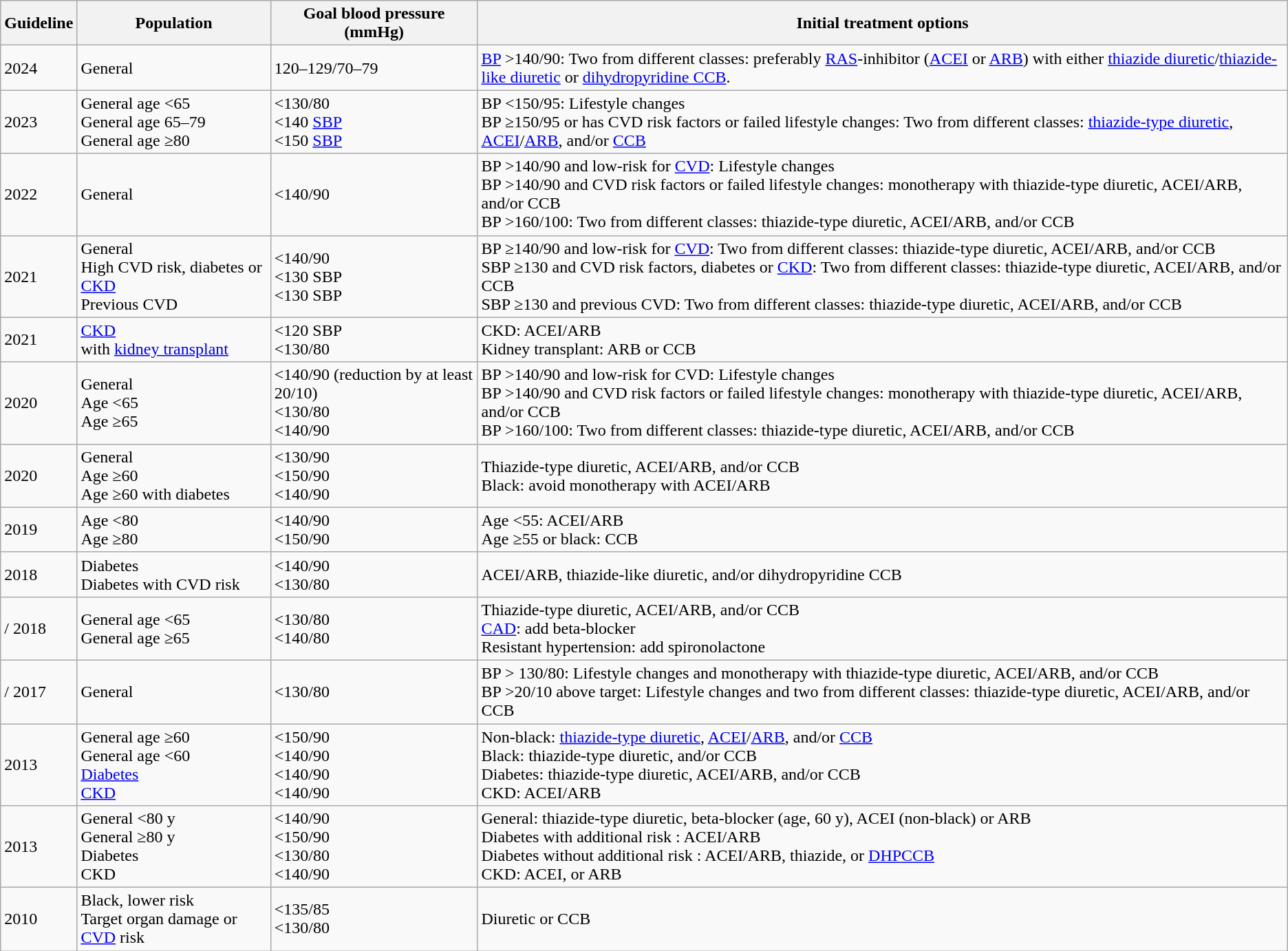<table class="wikitable" style = "text-align:left">
<tr>
<th>Guideline</th>
<th>Population</th>
<th>Goal blood pressure (mmHg)</th>
<th>Initial treatment options</th>
</tr>
<tr>
<td> 2024</td>
<td>General</td>
<td>120–129/70–79</td>
<td><a href='#'>BP</a> >140/90: Two from different classes: preferably <a href='#'>RAS</a>-inhibitor (<a href='#'>ACEI</a> or <a href='#'>ARB</a>) with either <a href='#'>thiazide diuretic</a>/<a href='#'>thiazide-like diuretic</a> or <a href='#'>dihydropyridine CCB</a>.</td>
</tr>
<tr>
<td> 2023</td>
<td>General age <65<br>General age 65–79<br>General age ≥80</td>
<td><130/80<br><140 <a href='#'>SBP</a><br><150 <a href='#'>SBP</a></td>
<td>BP <150/95: Lifestyle changes<br>BP ≥150/95 or has CVD risk factors or failed lifestyle changes: Two from different classes: <a href='#'>thiazide-type diuretic</a>, <a href='#'>ACEI</a>/<a href='#'>ARB</a>, and/or <a href='#'>CCB</a></td>
</tr>
<tr>
<td> 2022</td>
<td>General</td>
<td><140/90</td>
<td>BP >140/90 and low-risk for <a href='#'>CVD</a>: Lifestyle changes<br>BP >140/90 and CVD risk factors or failed lifestyle changes: monotherapy with thiazide-type diuretic, ACEI/ARB, and/or CCB<br>BP >160/100: Two from different classes: thiazide-type diuretic, ACEI/ARB, and/or CCB</td>
</tr>
<tr>
<td> 2021</td>
<td>General<br>High CVD risk, diabetes or <a href='#'>CKD</a><br>Previous CVD</td>
<td><140/90<br><130 SBP<br><130 SBP</td>
<td>BP ≥140/90 and low-risk for <a href='#'>CVD</a>: Two from different classes: thiazide-type diuretic, ACEI/ARB, and/or CCB<br>SBP ≥130 and CVD risk factors, diabetes or <a href='#'>CKD</a>: Two from different classes: thiazide-type diuretic, ACEI/ARB, and/or CCB<br>SBP ≥130 and previous CVD: Two from different classes: thiazide-type diuretic, ACEI/ARB, and/or CCB</td>
</tr>
<tr>
<td> 2021</td>
<td><a href='#'>CKD</a><br>with <a href='#'>kidney transplant</a></td>
<td><120 SBP<br><130/80</td>
<td>CKD: ACEI/ARB<br>Kidney transplant: ARB or CCB</td>
</tr>
<tr>
<td> 2020</td>
<td>General<br>Age <65<br>Age ≥65</td>
<td><140/90 (reduction by at least 20/10)<br><130/80<br><140/90</td>
<td>BP >140/90 and low-risk for CVD: Lifestyle changes<br>BP >140/90 and CVD risk factors or failed lifestyle changes: monotherapy with thiazide-type diuretic, ACEI/ARB, and/or CCB<br>BP >160/100: Two from different classes: thiazide-type diuretic, ACEI/ARB, and/or CCB</td>
</tr>
<tr>
<td> 2020</td>
<td>General<br>Age ≥60<br>Age ≥60 with diabetes</td>
<td><130/90<br><150/90<br><140/90</td>
<td>Thiazide-type diuretic, ACEI/ARB, and/or CCB<br>Black: avoid monotherapy with ACEI/ARB</td>
</tr>
<tr>
<td> 2019</td>
<td>Age <80<br>Age ≥80</td>
<td><140/90<br><150/90</td>
<td>Age <55: ACEI/ARB<br>Age ≥55 or black: CCB</td>
</tr>
<tr>
<td> 2018</td>
<td>Diabetes<br>Diabetes with CVD risk</td>
<td><140/90<br><130/80</td>
<td>ACEI/ARB, thiazide-like diuretic, and/or dihydropyridine CCB</td>
</tr>
<tr>
<td>/ 2018</td>
<td>General age <65<br>General age ≥65</td>
<td><130/80<br><140/80</td>
<td>Thiazide-type diuretic, ACEI/ARB, and/or CCB<br><a href='#'>CAD</a>: add beta-blocker<br>Resistant hypertension: add spironolactone</td>
</tr>
<tr>
<td>/ 2017</td>
<td>General</td>
<td><130/80</td>
<td>BP > 130/80: Lifestyle changes and monotherapy with thiazide-type diuretic, ACEI/ARB, and/or CCB<br>BP >20/10 above target: Lifestyle changes and two from different classes: thiazide-type diuretic, ACEI/ARB, and/or CCB</td>
</tr>
<tr>
<td> 2013</td>
<td>General age ≥60<br>General age <60<br><a href='#'>Diabetes</a><br><a href='#'>CKD</a></td>
<td><150/90<br><140/90<br><140/90<br><140/90</td>
<td>Non-black: <a href='#'>thiazide-type diuretic</a>, <a href='#'>ACEI</a>/<a href='#'>ARB</a>, and/or <a href='#'>CCB</a><br>Black: thiazide-type diuretic, and/or CCB<br>Diabetes: thiazide-type diuretic, ACEI/ARB, and/or CCB<br>CKD: ACEI/ARB</td>
</tr>
<tr>
<td> 2013</td>
<td>General <80 y<br>General ≥80 y<br>Diabetes<br>CKD</td>
<td><140/90<br><150/90<br><130/80<br><140/90</td>
<td>General: thiazide-type diuretic, beta-blocker (age, 60 y), ACEI (non-black) or ARB<br>Diabetes with additional risk : ACEI/ARB<br>Diabetes without additional risk : ACEI/ARB, thiazide, or <a href='#'>DHPCCB</a><br>CKD: ACEI, or ARB</td>
</tr>
<tr>
<td> 2010</td>
<td>Black, lower risk<br>Target organ damage or <a href='#'>CVD</a> risk</td>
<td><135/85<br><130/80</td>
<td>Diuretic or CCB</td>
</tr>
</table>
